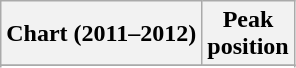<table class="wikitable sortable plainrowheaders" style="text-align:center">
<tr>
<th scope="col">Chart (2011–2012)</th>
<th scope="col">Peak<br>position</th>
</tr>
<tr>
</tr>
<tr>
</tr>
<tr>
</tr>
<tr>
</tr>
<tr>
</tr>
<tr>
</tr>
<tr>
</tr>
<tr>
</tr>
<tr>
</tr>
<tr>
</tr>
<tr>
</tr>
</table>
